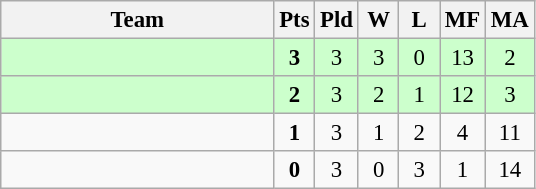<table class=wikitable style="text-align:center; font-size:95%">
<tr>
<th width=175>Team</th>
<th width=20>Pts</th>
<th width=20>Pld</th>
<th width=20>W</th>
<th width=20>L</th>
<th width=20>MF</th>
<th width=20>MA</th>
</tr>
<tr bgcolor=ccffcc>
<td style="text-align:left"></td>
<td><strong>3</strong></td>
<td>3</td>
<td>3</td>
<td>0</td>
<td>13</td>
<td>2</td>
</tr>
<tr bgcolor=ccffcc>
<td style="text-align:left"></td>
<td><strong>2</strong></td>
<td>3</td>
<td>2</td>
<td>1</td>
<td>12</td>
<td>3</td>
</tr>
<tr>
<td style="text-align:left"></td>
<td><strong>1</strong></td>
<td>3</td>
<td>1</td>
<td>2</td>
<td>4</td>
<td>11</td>
</tr>
<tr>
<td style="text-align:left"></td>
<td><strong>0</strong></td>
<td>3</td>
<td>0</td>
<td>3</td>
<td>1</td>
<td>14</td>
</tr>
</table>
